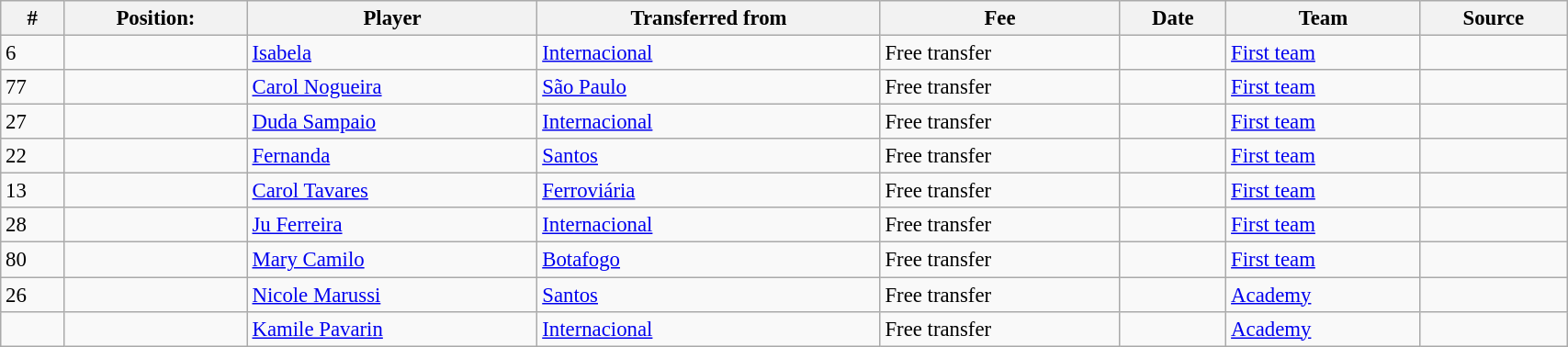<table class="wikitable sortable" style="width:90%; text-align:center; font-size:95%; text-align:left;">
<tr>
<th><strong>#</strong></th>
<th><strong>Position:</strong></th>
<th><strong>Player</strong></th>
<th><strong>Transferred from</strong></th>
<th><strong>Fee</strong></th>
<th><strong>Date</strong></th>
<th><strong>Team</strong></th>
<th><strong>Source</strong></th>
</tr>
<tr>
<td>6</td>
<td></td>
<td> <a href='#'>Isabela</a></td>
<td> <a href='#'>Internacional</a></td>
<td>Free transfer </td>
<td></td>
<td><a href='#'>First team</a></td>
<td></td>
</tr>
<tr>
<td>77</td>
<td></td>
<td> <a href='#'>Carol Nogueira</a></td>
<td> <a href='#'>São Paulo</a></td>
<td>Free transfer </td>
<td></td>
<td><a href='#'>First team</a></td>
<td></td>
</tr>
<tr>
<td>27</td>
<td></td>
<td> <a href='#'>Duda Sampaio</a></td>
<td> <a href='#'>Internacional</a></td>
<td>Free transfer </td>
<td></td>
<td><a href='#'>First team</a></td>
<td></td>
</tr>
<tr>
<td>22</td>
<td></td>
<td> <a href='#'>Fernanda</a></td>
<td> <a href='#'>Santos</a></td>
<td>Free transfer </td>
<td></td>
<td><a href='#'>First team</a></td>
<td></td>
</tr>
<tr>
<td>13</td>
<td></td>
<td> <a href='#'>Carol Tavares</a></td>
<td> <a href='#'>Ferroviária</a></td>
<td>Free transfer </td>
<td></td>
<td><a href='#'>First team</a></td>
<td></td>
</tr>
<tr>
<td>28</td>
<td></td>
<td> <a href='#'>Ju Ferreira</a></td>
<td> <a href='#'>Internacional</a></td>
<td>Free transfer </td>
<td></td>
<td><a href='#'>First team</a></td>
<td></td>
</tr>
<tr>
<td>80</td>
<td></td>
<td> <a href='#'>Mary Camilo</a></td>
<td> <a href='#'>Botafogo</a></td>
<td>Free transfer </td>
<td></td>
<td><a href='#'>First team</a></td>
<td></td>
</tr>
<tr>
<td>26</td>
<td></td>
<td> <a href='#'>Nicole Marussi</a></td>
<td> <a href='#'>Santos</a></td>
<td>Free transfer </td>
<td></td>
<td><a href='#'>Academy</a></td>
<td></td>
</tr>
<tr>
<td></td>
<td></td>
<td> <a href='#'>Kamile Pavarin</a></td>
<td> <a href='#'>Internacional</a></td>
<td>Free transfer </td>
<td></td>
<td><a href='#'>Academy</a></td>
<td></td>
</tr>
</table>
